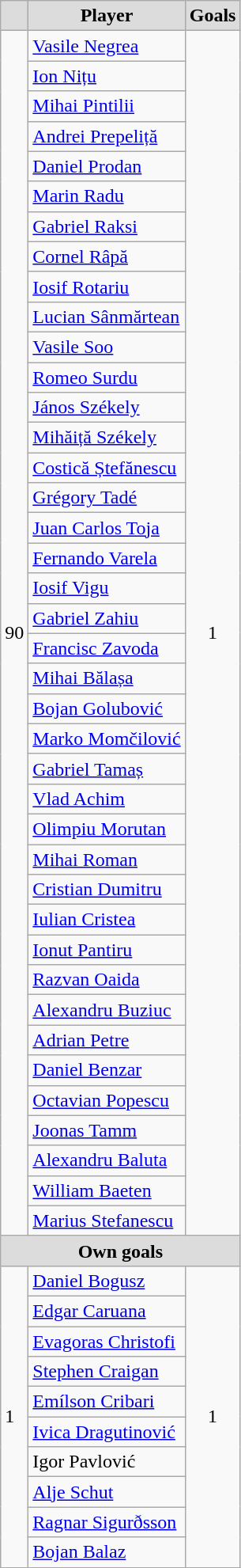<table border="0" class="wikitable">
<tr>
<th width="15" style="background:#DCDCDC"></th>
<th style="background:#DCDCDC">Player</th>
<th style="background:#DCDCDC">Goals</th>
</tr>
<tr>
<td rowspan="40" align=left>90</td>
<td><a href='#'>Vasile Negrea</a></td>
<td rowspan="40" align=center>1</td>
</tr>
<tr>
<td><a href='#'>Ion Nițu</a></td>
</tr>
<tr>
<td><a href='#'>Mihai Pintilii</a></td>
</tr>
<tr>
<td><a href='#'>Andrei Prepeliță</a></td>
</tr>
<tr>
<td><a href='#'>Daniel Prodan</a></td>
</tr>
<tr>
<td><a href='#'>Marin Radu</a></td>
</tr>
<tr>
<td><a href='#'>Gabriel Raksi</a></td>
</tr>
<tr>
<td><a href='#'>Cornel Râpă</a></td>
</tr>
<tr>
<td><a href='#'>Iosif Rotariu</a></td>
</tr>
<tr>
<td><a href='#'>Lucian Sânmărtean</a></td>
</tr>
<tr>
<td><a href='#'>Vasile Soo</a></td>
</tr>
<tr>
<td><a href='#'>Romeo Surdu</a></td>
</tr>
<tr>
<td><a href='#'>János Székely</a></td>
</tr>
<tr>
<td><a href='#'>Mihăiță Székely</a></td>
</tr>
<tr>
<td><a href='#'>Costică Ștefănescu</a></td>
</tr>
<tr>
<td> <a href='#'>Grégory Tadé</a></td>
</tr>
<tr>
<td> <a href='#'>Juan Carlos Toja</a></td>
</tr>
<tr>
<td> <a href='#'>Fernando Varela</a></td>
</tr>
<tr>
<td><a href='#'>Iosif Vigu</a></td>
</tr>
<tr>
<td><a href='#'>Gabriel Zahiu</a></td>
</tr>
<tr>
<td><a href='#'>Francisc Zavoda</a></td>
</tr>
<tr>
<td><a href='#'>Mihai Bălașa</a></td>
</tr>
<tr>
<td> <a href='#'>Bojan Golubović</a></td>
</tr>
<tr>
<td> <a href='#'>Marko Momčilović</a></td>
</tr>
<tr>
<td><a href='#'>Gabriel Tamaș</a></td>
</tr>
<tr>
<td><a href='#'>Vlad Achim</a></td>
</tr>
<tr>
<td><a href='#'>Olimpiu Morutan</a></td>
</tr>
<tr>
<td><a href='#'>Mihai Roman</a></td>
</tr>
<tr>
<td><a href='#'>Cristian Dumitru</a></td>
</tr>
<tr>
<td><a href='#'>Iulian Cristea</a></td>
</tr>
<tr>
<td><a href='#'>Ionut Pantiru</a></td>
</tr>
<tr>
<td><a href='#'>Razvan Oaida</a></td>
</tr>
<tr>
<td><a href='#'>Alexandru Buziuc</a></td>
</tr>
<tr>
<td><a href='#'>Adrian Petre</a></td>
</tr>
<tr>
<td><a href='#'>Daniel Benzar</a></td>
</tr>
<tr>
<td><a href='#'>Octavian Popescu</a></td>
</tr>
<tr>
<td> <a href='#'>Joonas Tamm</a></td>
</tr>
<tr>
<td><a href='#'>Alexandru Baluta</a></td>
</tr>
<tr>
<td> <a href='#'>William Baeten</a></td>
</tr>
<tr>
<td><a href='#'>Marius Stefanescu</a></td>
</tr>
<tr>
<td colspan="10" align=center style="background:#DCDCDC"><strong>Own goals</strong></td>
</tr>
<tr>
<td rowspan="10" align=left>1</td>
<td> <a href='#'>Daniel Bogusz</a></td>
<td rowspan="10" align=center>1</td>
</tr>
<tr>
<td> <a href='#'>Edgar Caruana</a></td>
</tr>
<tr>
<td> <a href='#'>Evagoras Christofi</a></td>
</tr>
<tr>
<td> <a href='#'>Stephen Craigan</a></td>
</tr>
<tr>
<td> <a href='#'>Emílson Cribari</a></td>
</tr>
<tr>
<td> <a href='#'>Ivica Dragutinović</a></td>
</tr>
<tr>
<td> Igor Pavlović</td>
</tr>
<tr>
<td> <a href='#'>Alje Schut</a></td>
</tr>
<tr>
<td> <a href='#'>Ragnar Sigurðsson</a></td>
</tr>
<tr>
<td> <a href='#'>Bojan Balaz</a></td>
</tr>
</table>
